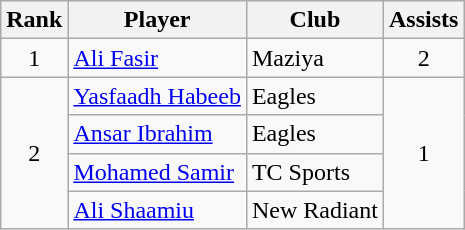<table class="wikitable" style="text-align:center">
<tr>
<th>Rank</th>
<th>Player</th>
<th>Club</th>
<th>Assists</th>
</tr>
<tr>
<td rowspan="1">1</td>
<td align="left"> <a href='#'>Ali Fasir</a></td>
<td align="left">Maziya</td>
<td rowspan="1">2</td>
</tr>
<tr>
<td rowspan="4">2</td>
<td align="left"> <a href='#'>Yasfaadh Habeeb</a></td>
<td align="left">Eagles</td>
<td rowspan="4">1</td>
</tr>
<tr>
<td align="left"> <a href='#'>Ansar Ibrahim</a></td>
<td align="left">Eagles</td>
</tr>
<tr>
<td align="left"> <a href='#'>Mohamed Samir</a></td>
<td align="left">TC Sports</td>
</tr>
<tr>
<td align="left"> <a href='#'>Ali Shaamiu</a></td>
<td align="left">New Radiant</td>
</tr>
</table>
